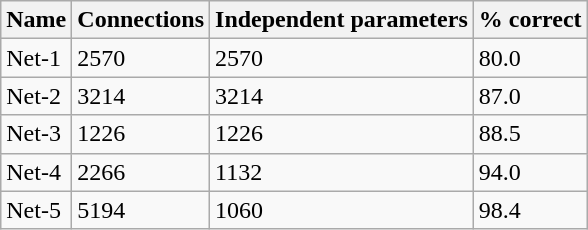<table class="wikitable">
<tr>
<th>Name</th>
<th>Connections</th>
<th>Independent parameters</th>
<th>% correct</th>
</tr>
<tr>
<td>Net-1</td>
<td>2570</td>
<td>2570</td>
<td>80.0</td>
</tr>
<tr>
<td>Net-2</td>
<td>3214</td>
<td>3214</td>
<td>87.0</td>
</tr>
<tr>
<td>Net-3</td>
<td>1226</td>
<td>1226</td>
<td>88.5</td>
</tr>
<tr>
<td>Net-4</td>
<td>2266</td>
<td>1132</td>
<td>94.0</td>
</tr>
<tr>
<td>Net-5</td>
<td>5194</td>
<td>1060</td>
<td>98.4</td>
</tr>
</table>
